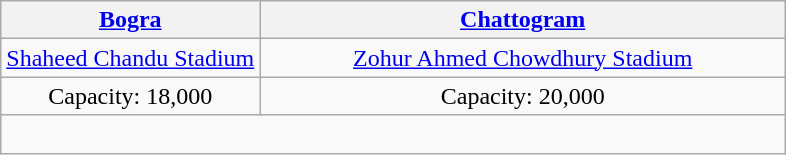<table class="wikitable" style="text-align:center; display:inline-block; border: 0">
<tr>
<th style="width:33%;"><a href='#'>Bogra</a></th>
<th style="width:33%:"><a href='#'>Chattogram</a></th>
</tr>
<tr>
<td><a href='#'>Shaheed Chandu Stadium</a></td>
<td><a href='#'>Zohur Ahmed Chowdhury Stadium</a></td>
</tr>
<tr>
<td>Capacity: 18,000</td>
<td>Capacity: 20,000</td>
</tr>
<tr>
<td colspan=3><br></td>
</tr>
</table>
